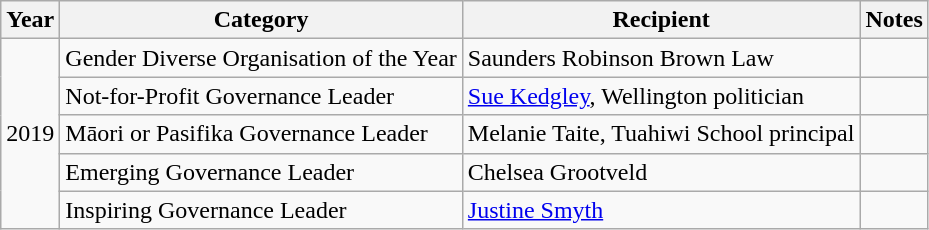<table class="wikitable">
<tr>
<th>Year</th>
<th>Category</th>
<th>Recipient</th>
<th>Notes</th>
</tr>
<tr>
<td rowspan="5">2019</td>
<td>Gender Diverse Organisation of the Year</td>
<td>Saunders Robinson Brown Law</td>
<td></td>
</tr>
<tr>
<td>Not-for-Profit Governance Leader</td>
<td><a href='#'>Sue Kedgley</a>, Wellington politician</td>
<td></td>
</tr>
<tr>
<td>Māori or Pasifika Governance Leader</td>
<td>Melanie Taite, Tuahiwi School principal</td>
<td></td>
</tr>
<tr>
<td>Emerging Governance Leader</td>
<td>Chelsea Grootveld</td>
<td></td>
</tr>
<tr>
<td>Inspiring Governance Leader</td>
<td><a href='#'>Justine Smyth</a></td>
<td></td>
</tr>
</table>
